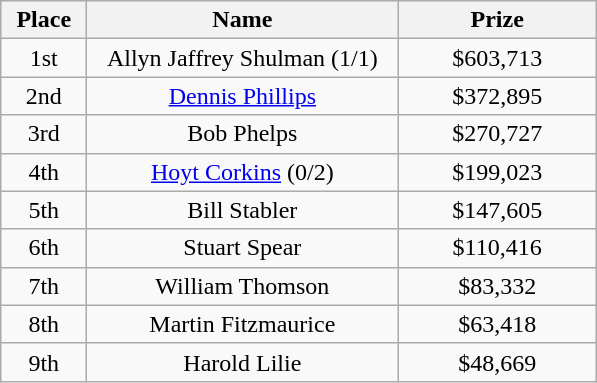<table class="wikitable">
<tr>
<th width="50">Place</th>
<th width="200">Name</th>
<th width="125">Prize</th>
</tr>
<tr>
<td align = "center">1st</td>
<td align = "center">Allyn Jaffrey Shulman (1/1)</td>
<td align = "center">$603,713</td>
</tr>
<tr>
<td align = "center">2nd</td>
<td align = "center"><a href='#'>Dennis Phillips</a></td>
<td align = "center">$372,895</td>
</tr>
<tr>
<td align = "center">3rd</td>
<td align = "center">Bob Phelps</td>
<td align = "center">$270,727</td>
</tr>
<tr>
<td align = "center">4th</td>
<td align = "center"><a href='#'>Hoyt Corkins</a> (0/2)</td>
<td align = "center">$199,023</td>
</tr>
<tr>
<td align = "center">5th</td>
<td align = "center">Bill Stabler</td>
<td align = "center">$147,605</td>
</tr>
<tr>
<td align = "center">6th</td>
<td align = "center">Stuart Spear</td>
<td align = "center">$110,416</td>
</tr>
<tr>
<td align = "center">7th</td>
<td align = "center">William Thomson</td>
<td align = "center">$83,332</td>
</tr>
<tr>
<td align = "center">8th</td>
<td align = "center">Martin Fitzmaurice</td>
<td align = "center">$63,418</td>
</tr>
<tr>
<td align = "center">9th</td>
<td align = "center">Harold Lilie</td>
<td align = "center">$48,669</td>
</tr>
</table>
